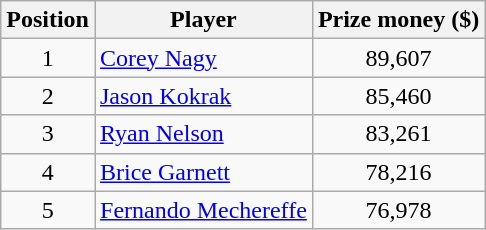<table class="wikitable">
<tr>
<th>Position</th>
<th>Player</th>
<th>Prize money ($)</th>
</tr>
<tr>
<td align=center>1</td>
<td> <a href='#'>Corey Nagy</a></td>
<td align=center>89,607</td>
</tr>
<tr>
<td align=center>2</td>
<td> <a href='#'>Jason Kokrak</a></td>
<td align=center>85,460</td>
</tr>
<tr>
<td align=center>3</td>
<td> <a href='#'>Ryan Nelson</a></td>
<td align=center>83,261</td>
</tr>
<tr>
<td align=center>4</td>
<td> <a href='#'>Brice Garnett</a></td>
<td align=center>78,216</td>
</tr>
<tr>
<td align=center>5</td>
<td> <a href='#'>Fernando Mechereffe</a></td>
<td align=center>76,978</td>
</tr>
</table>
